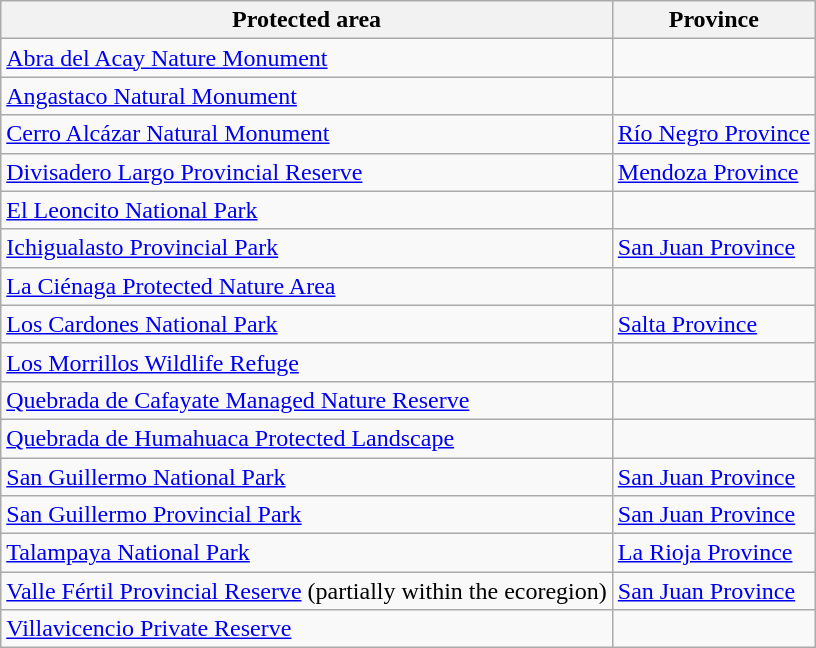<table class="wikitable sortable">
<tr>
<th>Protected area</th>
<th>Province</th>
</tr>
<tr>
<td><a href='#'>Abra del Acay Nature Monument</a></td>
<td></td>
</tr>
<tr>
<td><a href='#'>Angastaco Natural Monument</a></td>
<td></td>
</tr>
<tr>
<td><a href='#'>Cerro Alcázar Natural Monument</a></td>
<td><a href='#'>Río Negro Province</a></td>
</tr>
<tr>
<td><a href='#'>Divisadero Largo Provincial Reserve</a></td>
<td><a href='#'>Mendoza Province</a></td>
</tr>
<tr>
<td><a href='#'>El Leoncito National Park</a></td>
<td></td>
</tr>
<tr>
<td><a href='#'>Ichigualasto Provincial Park</a></td>
<td><a href='#'>San Juan Province</a></td>
</tr>
<tr>
<td><a href='#'>La Ciénaga Protected Nature Area</a></td>
<td></td>
</tr>
<tr>
<td><a href='#'>Los Cardones National Park</a></td>
<td><a href='#'>Salta Province</a></td>
</tr>
<tr>
<td><a href='#'>Los Morrillos Wildlife Refuge</a></td>
<td></td>
</tr>
<tr>
<td><a href='#'>Quebrada de Cafayate Managed Nature Reserve</a></td>
<td></td>
</tr>
<tr>
<td><a href='#'>Quebrada de Humahuaca Protected Landscape</a></td>
<td></td>
</tr>
<tr>
<td><a href='#'>San Guillermo National Park</a></td>
<td><a href='#'>San Juan Province</a></td>
</tr>
<tr>
<td><a href='#'>San Guillermo Provincial Park</a></td>
<td><a href='#'>San Juan Province</a></td>
</tr>
<tr>
<td><a href='#'>Talampaya National Park</a></td>
<td><a href='#'>La Rioja Province</a></td>
</tr>
<tr>
<td><a href='#'>Valle Fértil Provincial Reserve</a> (partially within the ecoregion)</td>
<td><a href='#'>San Juan Province</a></td>
</tr>
<tr>
<td><a href='#'>Villavicencio Private Reserve</a></td>
<td></td>
</tr>
</table>
